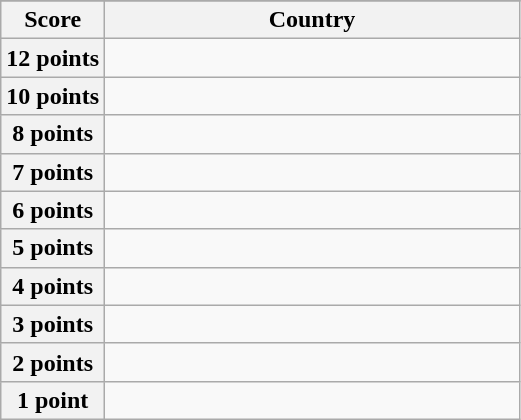<table class="wikitable">
<tr>
</tr>
<tr>
<th scope="col" width="20%">Score</th>
<th scope="col">Country</th>
</tr>
<tr>
<th scope="row">12 points</th>
<td></td>
</tr>
<tr>
<th scope="row">10 points</th>
<td></td>
</tr>
<tr>
<th scope="row">8 points</th>
<td></td>
</tr>
<tr>
<th scope="row">7 points</th>
<td></td>
</tr>
<tr>
<th scope="row">6 points</th>
<td></td>
</tr>
<tr>
<th scope="row">5 points</th>
<td></td>
</tr>
<tr>
<th scope="row">4 points</th>
<td></td>
</tr>
<tr>
<th scope="row">3 points</th>
<td></td>
</tr>
<tr>
<th scope="row">2 points</th>
<td></td>
</tr>
<tr>
<th scope="row">1 point</th>
<td></td>
</tr>
</table>
